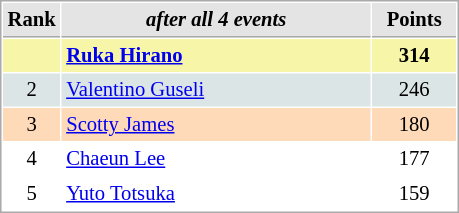<table cellspacing="1" cellpadding="3" style="border:1px solid #AAAAAA;font-size:86%">
<tr style="background-color: #E4E4E4;">
<th style="border-bottom:1px solid #AAAAAA; width: 10px;">Rank</th>
<th style="border-bottom:1px solid #AAAAAA; width: 200px;"><em>after all 4 events</em></th>
<th style="border-bottom:1px solid #AAAAAA; width: 50px;">Points</th>
</tr>
<tr style="background:#f7f6a8;">
<td align=center></td>
<td><strong> <a href='#'>Ruka Hirano</a></strong></td>
<td align=center><strong>314</strong></td>
</tr>
<tr style="background:#dce5e5;">
<td align=center>2</td>
<td> <a href='#'>Valentino Guseli</a></td>
<td align=center>246</td>
</tr>
<tr style="background:#ffdab9;">
<td align=center>3</td>
<td> <a href='#'>Scotty James</a></td>
<td align=center>180</td>
</tr>
<tr>
<td align=center>4</td>
<td> <a href='#'>Chaeun Lee</a></td>
<td align=center>177</td>
</tr>
<tr>
<td align=center>5</td>
<td> <a href='#'>Yuto Totsuka</a></td>
<td align=center>159</td>
</tr>
</table>
